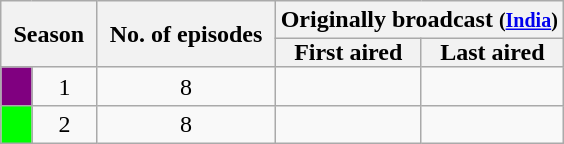<table class="wikitable" style="text-align:center">
<tr>
<th style="padding: 0 8px" colspan="2" rowspan="2">Season</th>
<th style="padding: 0 8px" rowspan="2">No. of episodes</th>
<th colspan="2">Originally broadcast <small>(<a href='#'>India</a>)</small></th>
</tr>
<tr>
<th style="padding: 0 8px">First aired</th>
<th style="padding: 0 8px">Last aired</th>
</tr>
<tr>
<td style="background:purple;"></td>
<td style="text-align:center;">1</td>
<td style="text-align:center;">8</td>
<td style="text-align:center;"></td>
<td style="text-align:center;"></td>
</tr>
<tr>
<td style="background:lime;"></td>
<td style="text-align:center;">2</td>
<td style="text-align:center;">8</td>
<td style="text-align:center;"></td>
<td style="text-align:center;"></td>
</tr>
</table>
